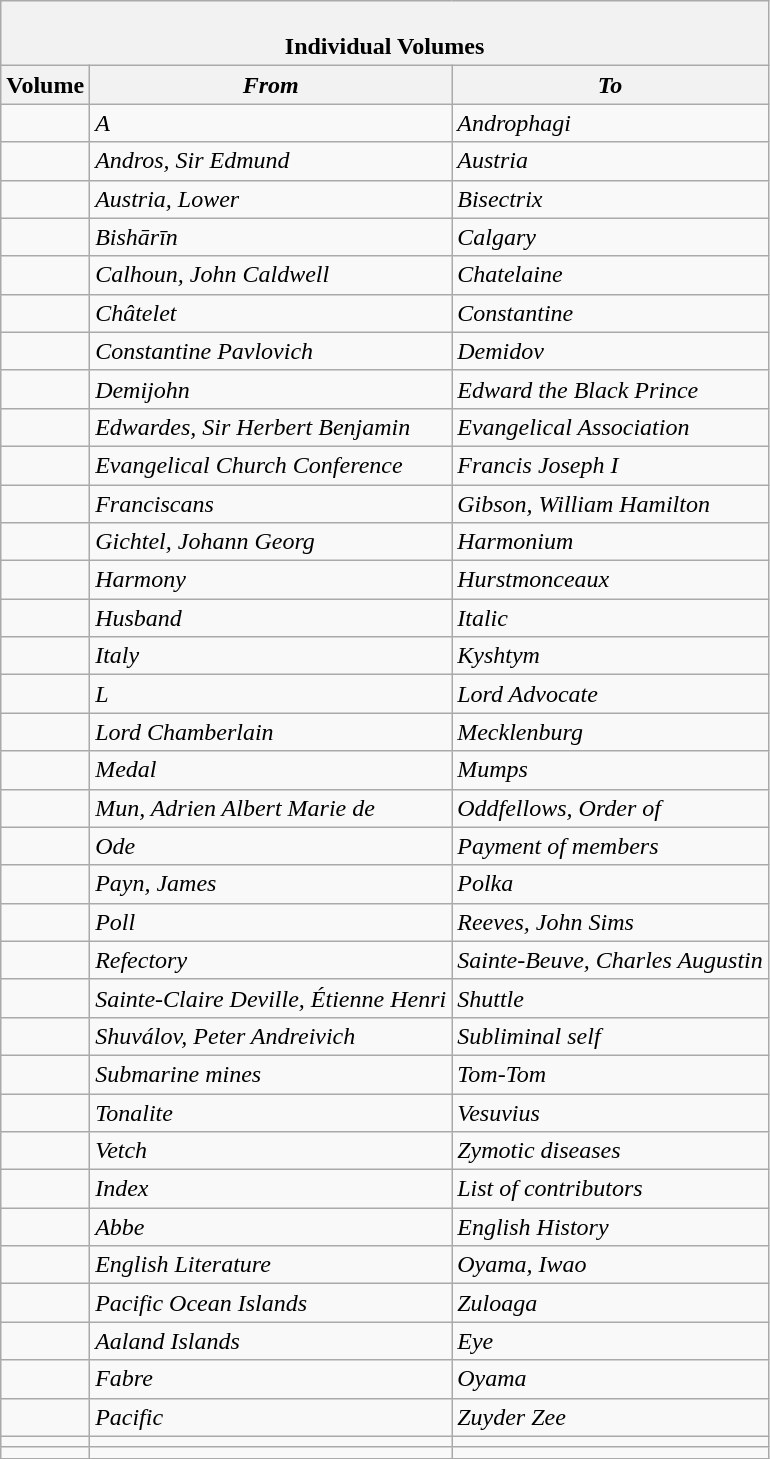<table align="center" class="wikitable">
<tr>
<th colspan="4"><br>Individual Volumes</th>
</tr>
<tr>
<th>Volume</th>
<th><em>From</em></th>
<th><em>To</em></th>
</tr>
<tr>
<td></td>
<td><em>A</em></td>
<td><em>Androphagi</em></td>
</tr>
<tr>
<td></td>
<td><em>Andros, Sir Edmund</em></td>
<td><em>Austria</em></td>
</tr>
<tr>
<td></td>
<td><em>Austria, Lower</em></td>
<td><em>Bisectrix</em></td>
</tr>
<tr>
<td></td>
<td><em>Bishārīn</em></td>
<td><em>Calgary</em></td>
</tr>
<tr>
<td></td>
<td><em>Calhoun, John Caldwell</em></td>
<td><em>Chatelaine</em></td>
</tr>
<tr>
<td></td>
<td><em>Châtelet</em></td>
<td><em>Constantine</em></td>
</tr>
<tr>
<td></td>
<td><em>Constantine Pavlovich</em></td>
<td><em>Demidov</em></td>
</tr>
<tr>
<td></td>
<td><em>Demijohn</em></td>
<td><em>Edward the Black Prince</em></td>
</tr>
<tr>
<td></td>
<td><em>Edwardes, Sir Herbert Benjamin</em></td>
<td><em>Evangelical Association</em></td>
</tr>
<tr>
<td></td>
<td><em>Evangelical Church Conference</em></td>
<td><em>Francis Joseph I</em></td>
</tr>
<tr>
<td></td>
<td><em>Franciscans</em></td>
<td><em>Gibson, William Hamilton</em></td>
</tr>
<tr>
<td></td>
<td><em>Gichtel, Johann Georg</em></td>
<td><em>Harmonium</em></td>
</tr>
<tr>
<td></td>
<td><em>Harmony</em></td>
<td><em>Hurstmonceaux</em></td>
</tr>
<tr>
<td></td>
<td><em>Husband</em></td>
<td><em>Italic</em></td>
</tr>
<tr>
<td></td>
<td><em>Italy</em></td>
<td><em>Kyshtym</em></td>
</tr>
<tr>
<td></td>
<td><em>L</em></td>
<td><em>Lord Advocate</em></td>
</tr>
<tr>
<td></td>
<td><em>Lord Chamberlain</em></td>
<td><em>Mecklenburg</em></td>
</tr>
<tr>
<td></td>
<td><em>Medal</em></td>
<td><em>Mumps</em></td>
</tr>
<tr>
<td></td>
<td><em>Mun, Adrien Albert Marie de</em></td>
<td><em>Oddfellows, Order of</em></td>
</tr>
<tr>
<td></td>
<td><em>Ode</em></td>
<td><em>Payment of members</em></td>
</tr>
<tr>
<td></td>
<td><em>Payn, James</em></td>
<td><em>Polka</em></td>
</tr>
<tr>
<td></td>
<td><em>Poll</em></td>
<td><em>Reeves, John Sims</em></td>
</tr>
<tr>
<td></td>
<td><em>Refectory</em></td>
<td><em>Sainte-Beuve, Charles Augustin</em></td>
</tr>
<tr>
<td></td>
<td><em>Sainte-Claire Deville, Étienne Henri</em></td>
<td><em>Shuttle</em></td>
</tr>
<tr>
<td></td>
<td><em>Shuválov, Peter Andreivich</em></td>
<td><em>Subliminal self</em></td>
</tr>
<tr>
<td></td>
<td><em>Submarine mines</em></td>
<td><em>Tom-Tom</em></td>
</tr>
<tr>
<td></td>
<td><em>Tonalite</em></td>
<td><em>Vesuvius</em></td>
</tr>
<tr>
<td></td>
<td><em>Vetch</em></td>
<td><em>Zymotic diseases</em></td>
</tr>
<tr>
<td></td>
<td><em>Index</em></td>
<td><em>List of contributors</em></td>
</tr>
<tr>
<td></td>
<td><em>Abbe</em></td>
<td><em>English History</em></td>
</tr>
<tr>
<td></td>
<td><em>English Literature</em></td>
<td><em>Oyama, Iwao</em></td>
</tr>
<tr>
<td></td>
<td><em>Pacific Ocean Islands</em></td>
<td><em>Zuloaga</em></td>
</tr>
<tr>
<td></td>
<td><em>Aaland Islands</em></td>
<td><em>Eye</em></td>
</tr>
<tr>
<td></td>
<td><em>Fabre</em></td>
<td><em>Oyama</em></td>
</tr>
<tr>
<td></td>
<td><em>Pacific</em></td>
<td><em>Zuyder Zee</em></td>
</tr>
<tr>
<td></td>
<td></td>
<td></td>
</tr>
<tr>
<td></td>
<td></td>
<td></td>
</tr>
</table>
